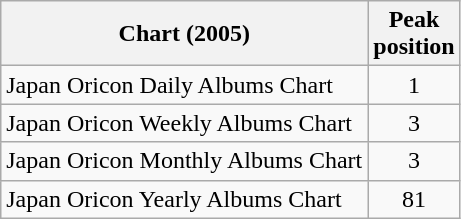<table class="wikitable sortable">
<tr>
<th>Chart (2005)</th>
<th>Peak<br>position</th>
</tr>
<tr>
<td>Japan Oricon Daily Albums Chart</td>
<td align="center">1</td>
</tr>
<tr>
<td>Japan Oricon Weekly Albums Chart</td>
<td align="center">3</td>
</tr>
<tr>
<td>Japan Oricon Monthly Albums Chart</td>
<td align="center">3</td>
</tr>
<tr>
<td>Japan Oricon Yearly Albums Chart</td>
<td align="center">81</td>
</tr>
</table>
